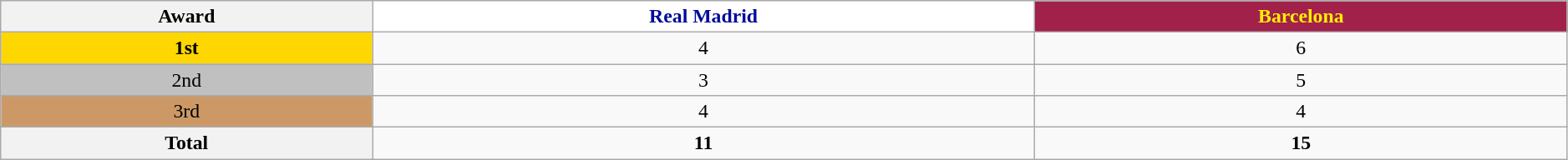<table class="wikitable" style="font-size:99%; width: 99%; text-align: center;">
<tr>
<th>Award</th>
<th style="color:#000c99; background:#fff;">Real Madrid</th>
<th style="color:#fff000; background:#A2214B;">Barcelona</th>
</tr>
<tr>
<td scope=col style="background-color:gold"><strong>1st</strong></td>
<td align=center>4</td>
<td align=center>6</td>
</tr>
<tr>
<td scope=col style="background-color:silver">2nd</td>
<td align=center>3</td>
<td align=center>5</td>
</tr>
<tr>
<td scope=col style="background-color:#cc9966">3rd</td>
<td align=center>4</td>
<td align=center>4</td>
</tr>
<tr>
<th align=center>Total</th>
<td align=center><strong>11</strong></td>
<td align=center><strong>15</strong></td>
</tr>
</table>
